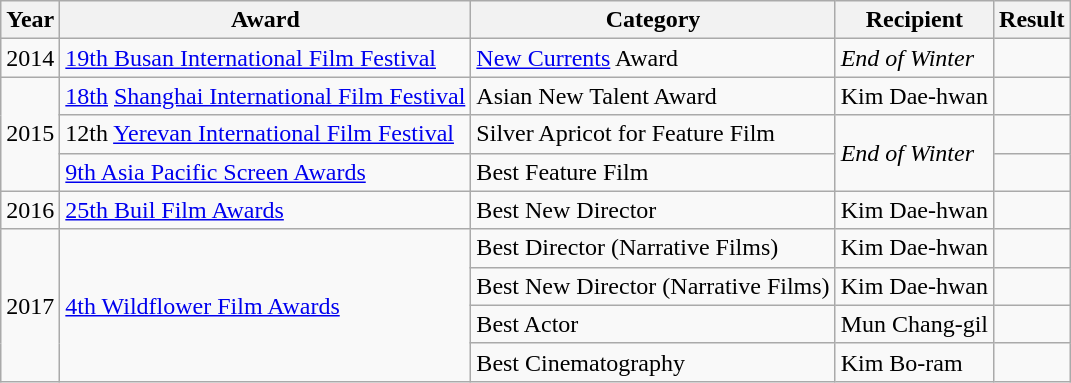<table class="wikitable">
<tr>
<th>Year</th>
<th>Award</th>
<th>Category</th>
<th>Recipient</th>
<th>Result</th>
</tr>
<tr>
<td>2014</td>
<td><a href='#'>19th Busan International Film Festival</a></td>
<td><a href='#'>New Currents</a> Award</td>
<td><em>End of Winter</em></td>
<td></td>
</tr>
<tr>
<td rowspan=3>2015</td>
<td><a href='#'>18th</a> <a href='#'>Shanghai International Film Festival</a></td>
<td>Asian New Talent Award</td>
<td>Kim Dae-hwan</td>
<td></td>
</tr>
<tr>
<td>12th <a href='#'>Yerevan International Film Festival</a></td>
<td>Silver Apricot for Feature Film</td>
<td rowspan=2><em>End of Winter</em></td>
<td></td>
</tr>
<tr>
<td><a href='#'>9th Asia Pacific Screen Awards</a></td>
<td>Best Feature Film</td>
<td></td>
</tr>
<tr>
<td>2016</td>
<td><a href='#'>25th Buil Film Awards</a></td>
<td>Best New Director</td>
<td>Kim Dae-hwan</td>
<td></td>
</tr>
<tr>
<td rowspan=4>2017</td>
<td rowspan=4><a href='#'>4th Wildflower Film Awards</a></td>
<td>Best Director (Narrative Films)</td>
<td>Kim Dae-hwan</td>
<td></td>
</tr>
<tr>
<td>Best New Director (Narrative Films)</td>
<td>Kim Dae-hwan</td>
<td></td>
</tr>
<tr>
<td>Best Actor</td>
<td>Mun Chang-gil</td>
<td></td>
</tr>
<tr>
<td>Best Cinematography</td>
<td>Kim Bo-ram</td>
<td></td>
</tr>
</table>
